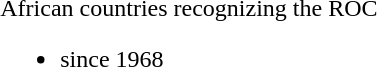<table align="right" style="text-align:top">
<tr>
<td>African countries recognizing the ROC<br><ul><li> since 1968</li></ul></td>
<td></td>
</tr>
</table>
